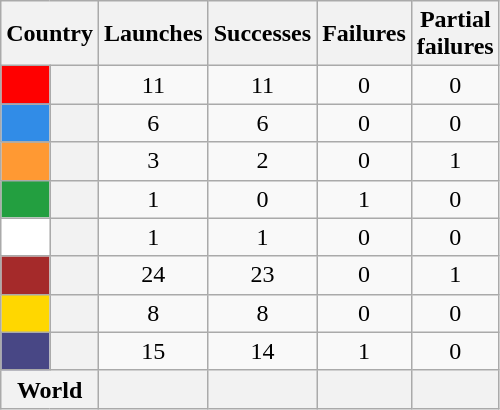<table class="wikitable sortable" style="text-align:center;">
<tr>
<th colspan=2>Country</th>
<th>Launches</th>
<th>Successes</th>
<th>Failures</th>
<th>Partial <br> failures</th>
</tr>
<tr>
<th scope=row style="background:#ff0000;"></th>
<th style="text-align:left;"></th>
<td>11</td>
<td>11</td>
<td>0</td>
<td>0</td>
</tr>
<tr>
<th scope=row style="background:#318ce7;"></th>
<th style="text-align:left;"></th>
<td>6</td>
<td>6</td>
<td>0</td>
<td>0</td>
</tr>
<tr>
<th scope=row style="background:#ff9933;"></th>
<th style="text-align:left;"></th>
<td>3</td>
<td>2</td>
<td>0</td>
<td>1</td>
</tr>
<tr>
<th scope=row style="background:#239f40;"></th>
<th style="text-align:left;"></th>
<td>1</td>
<td>0</td>
<td>1</td>
<td>0</td>
</tr>
<tr>
<th scope=row style="background:#ffffff;"></th>
<th style="text-align:left;"></th>
<td>1</td>
<td>1</td>
<td>0</td>
<td>0</td>
</tr>
<tr>
<th scope=row style="background:#a52a2a;"></th>
<th style="text-align:left;"></th>
<td>24</td>
<td>23</td>
<td>0</td>
<td>1</td>
</tr>
<tr>
<th scope=row style="background:#ffd700;"></th>
<th style="text-align:left;"></th>
<td>8</td>
<td>8</td>
<td>0</td>
<td>0</td>
</tr>
<tr>
<th scope=row style="background:#484785;"></th>
<th style="text-align:left;"></th>
<td>15</td>
<td>14</td>
<td>1</td>
<td>0</td>
</tr>
<tr class="sortbottom">
<th colspan="2">World</th>
<th></th>
<th></th>
<th></th>
<th></th>
</tr>
</table>
